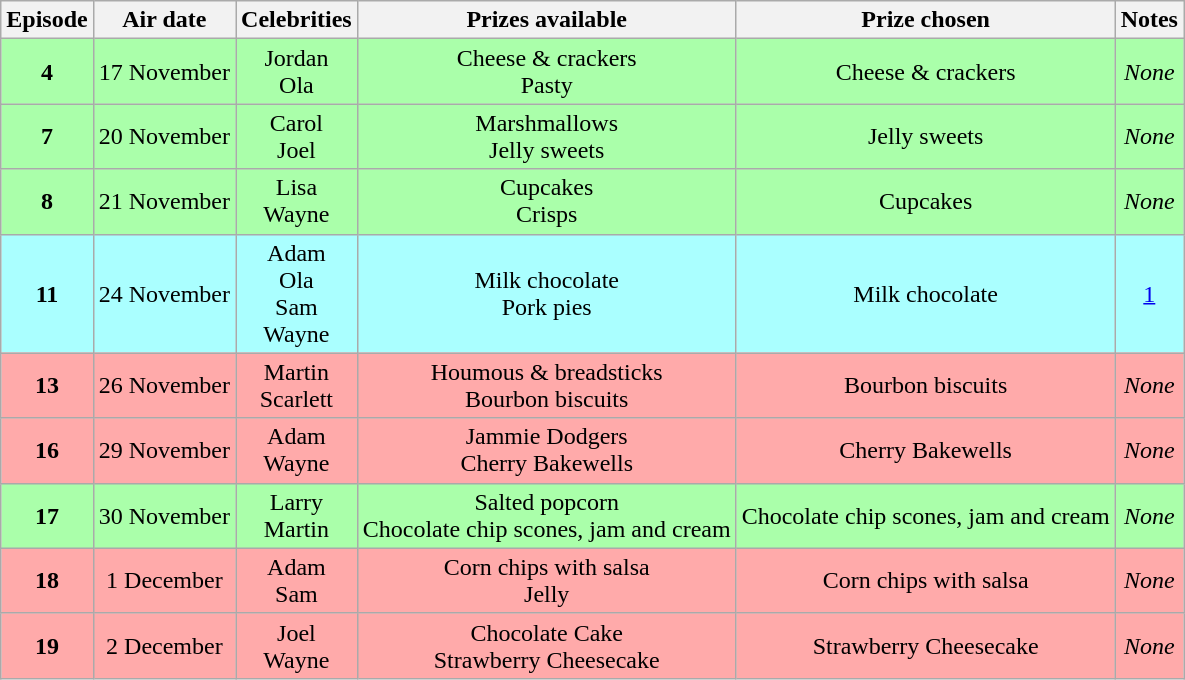<table class=wikitable style="text-align:center">
<tr>
<th>Episode</th>
<th>Air date</th>
<th>Celebrities</th>
<th>Prizes available</th>
<th>Prize chosen</th>
<th>Notes</th>
</tr>
<tr style="background:#afa;">
<td><strong>4</strong></td>
<td>17 November</td>
<td>Jordan<br>Ola</td>
<td>Cheese & crackers<br>Pasty</td>
<td>Cheese & crackers</td>
<td><em>None</em></td>
</tr>
<tr style="background:#afa;">
<td><strong>7</strong></td>
<td>20 November</td>
<td>Carol<br>Joel</td>
<td>Marshmallows<br>Jelly sweets</td>
<td>Jelly sweets</td>
<td><em>None</em></td>
</tr>
<tr style="background:#afa;">
<td><strong>8</strong></td>
<td>21 November</td>
<td>Lisa<br>Wayne</td>
<td>Cupcakes<br>Crisps</td>
<td>Cupcakes</td>
<td><em>None</em></td>
</tr>
<tr style="background:#aaffff;">
<td><strong>11</strong></td>
<td>24 November</td>
<td>Adam<br>Ola<br>Sam<br>Wayne</td>
<td>Milk chocolate<br>Pork pies</td>
<td>Milk chocolate</td>
<td><a href='#'>1</a></td>
</tr>
<tr style="background:#ffaaaa;">
<td><strong>13</strong></td>
<td>26 November</td>
<td>Martin<br>Scarlett</td>
<td>Houmous & breadsticks<br>Bourbon biscuits</td>
<td>Bourbon biscuits</td>
<td><em>None</em></td>
</tr>
<tr style="background:#ffaaaa;">
<td><strong>16</strong></td>
<td>29 November</td>
<td>Adam<br>Wayne</td>
<td>Jammie Dodgers<br>Cherry Bakewells</td>
<td>Cherry Bakewells</td>
<td><em>None</em></td>
</tr>
<tr style="background:#afa;">
<td><strong>17</strong></td>
<td>30 November</td>
<td>Larry<br>Martin</td>
<td>Salted popcorn<br>Chocolate chip scones, jam and cream</td>
<td>Chocolate chip scones, jam and cream</td>
<td><em>None</em></td>
</tr>
<tr style="background:#ffaaaa;">
<td><strong>18</strong></td>
<td>1 December</td>
<td>Adam<br>Sam</td>
<td>Corn chips with salsa<br>Jelly</td>
<td>Corn chips with salsa</td>
<td><em>None</em></td>
</tr>
<tr style="background:#ffaaaa;">
<td><strong>19</strong></td>
<td>2 December</td>
<td>Joel<br>Wayne</td>
<td>Chocolate Cake <br>Strawberry Cheesecake</td>
<td>Strawberry Cheesecake</td>
<td><em>None</em></td>
</tr>
</table>
